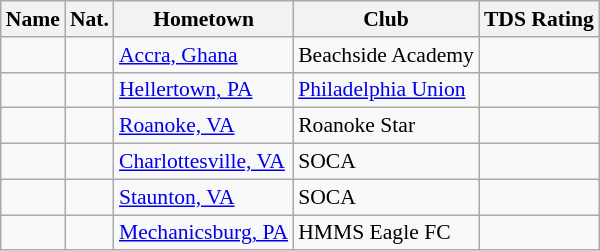<table class="wikitable" style="font-size:90%;" border="1">
<tr>
<th>Name</th>
<th>Nat.</th>
<th>Hometown</th>
<th>Club</th>
<th>TDS Rating</th>
</tr>
<tr>
<td></td>
<td></td>
<td><a href='#'>Accra, Ghana</a></td>
<td>Beachside Academy</td>
<td></td>
</tr>
<tr>
<td></td>
<td></td>
<td><a href='#'>Hellertown, PA</a></td>
<td><a href='#'>Philadelphia Union</a></td>
<td></td>
</tr>
<tr>
<td></td>
<td></td>
<td><a href='#'>Roanoke, VA</a></td>
<td>Roanoke Star</td>
<td></td>
</tr>
<tr>
<td></td>
<td></td>
<td><a href='#'>Charlottesville, VA</a></td>
<td>SOCA</td>
<td></td>
</tr>
<tr>
<td></td>
<td></td>
<td><a href='#'>Staunton, VA</a></td>
<td>SOCA</td>
<td></td>
</tr>
<tr>
<td></td>
<td></td>
<td><a href='#'>Mechanicsburg, PA</a></td>
<td>HMMS Eagle FC</td>
<td></td>
</tr>
</table>
